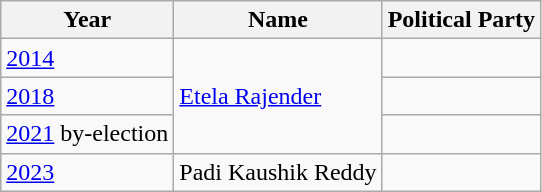<table class="wikitable sortable">
<tr>
<th>Year</th>
<th>Name</th>
<th colspan="2">Political Party</th>
</tr>
<tr>
<td><a href='#'>2014</a></td>
<td rowspan="3"><a href='#'>Etela Rajender</a></td>
<td></td>
</tr>
<tr>
<td><a href='#'>2018</a></td>
</tr>
<tr>
<td><a href='#'>2021</a> by-election</td>
<td></td>
</tr>
<tr>
<td><a href='#'>2023</a></td>
<td rowspan="1">Padi Kaushik Reddy</td>
<td></td>
</tr>
</table>
